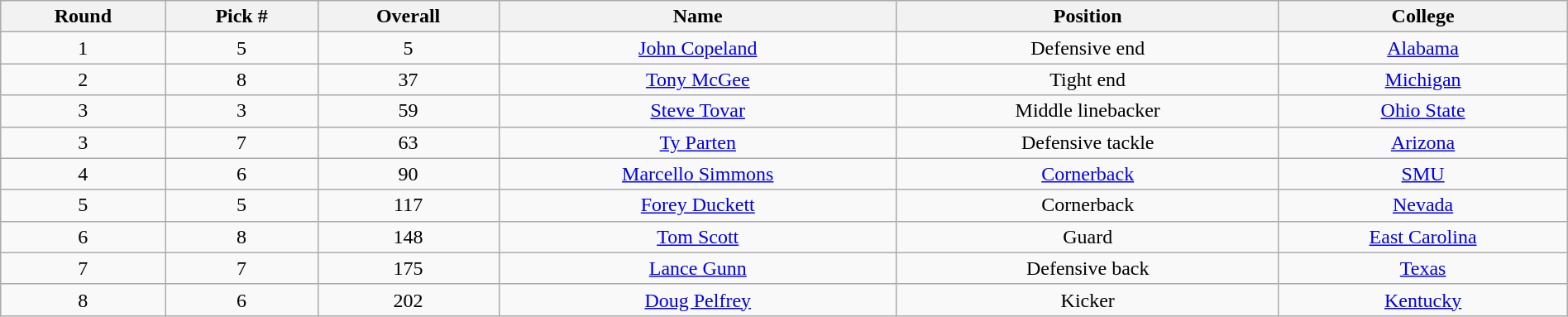<table class="wikitable sortable sortable" style="width: 100%; text-align:center">
<tr>
<th>Round</th>
<th>Pick #</th>
<th>Overall</th>
<th>Name</th>
<th>Position</th>
<th>College</th>
</tr>
<tr>
<td>1</td>
<td>5</td>
<td>5</td>
<td><a href='#'>John Copeland</a></td>
<td>Defensive end</td>
<td><a href='#'>Alabama</a></td>
</tr>
<tr>
<td>2</td>
<td>8</td>
<td>37</td>
<td><a href='#'>Tony McGee</a></td>
<td>Tight end</td>
<td><a href='#'>Michigan</a></td>
</tr>
<tr>
<td>3</td>
<td>3</td>
<td>59</td>
<td><a href='#'>Steve Tovar</a></td>
<td>Middle linebacker</td>
<td><a href='#'>Ohio State</a></td>
</tr>
<tr>
<td>3</td>
<td>7</td>
<td>63</td>
<td><a href='#'>Ty Parten</a></td>
<td>Defensive tackle</td>
<td><a href='#'>Arizona</a></td>
</tr>
<tr>
<td>4</td>
<td>6</td>
<td>90</td>
<td><a href='#'>Marcello Simmons</a></td>
<td><a href='#'>Cornerback</a></td>
<td><a href='#'>SMU</a></td>
</tr>
<tr>
<td>5</td>
<td>5</td>
<td>117</td>
<td><a href='#'>Forey Duckett</a></td>
<td>Cornerback</td>
<td><a href='#'>Nevada</a></td>
</tr>
<tr>
<td>6</td>
<td>8</td>
<td>148</td>
<td><a href='#'>Tom Scott</a></td>
<td>Guard</td>
<td><a href='#'>East Carolina</a></td>
</tr>
<tr>
<td>7</td>
<td>7</td>
<td>175</td>
<td><a href='#'>Lance Gunn</a></td>
<td>Defensive back</td>
<td><a href='#'>Texas</a></td>
</tr>
<tr>
<td>8</td>
<td>6</td>
<td>202</td>
<td><a href='#'>Doug Pelfrey</a></td>
<td>Kicker</td>
<td><a href='#'>Kentucky</a></td>
</tr>
</table>
